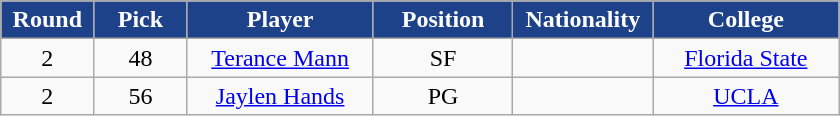<table class="wikitable sortable sortable">
<tr>
<th style="background:#1d428a; color:white" width="10%">Round</th>
<th style="background:#1d428a; color:white" width="10%">Pick</th>
<th style="background:#1d428a; color:white" width="20%">Player</th>
<th style="background:#1d428a; color:white" width="15%">Position</th>
<th style="background:#1d428a; color:white" width="15%">Nationality</th>
<th style="background:#1d428a; color:white" width="20%">College</th>
</tr>
<tr style="text-align: center">
<td style="text-align:center;">2</td>
<td style="text-align:center;">48</td>
<td style="text-align:center;"><a href='#'>Terance Mann</a></td>
<td style="text-align:center;">SF</td>
<td style="text-align:center;"></td>
<td style="text-align:center;"><a href='#'>Florida State</a></td>
</tr>
<tr style="text-align: center">
<td style="text-align:center;">2</td>
<td style="text-align:center;">56</td>
<td style="text-align:center;"><a href='#'>Jaylen Hands</a></td>
<td style="text-align:center;">PG</td>
<td style="text-align:center;"></td>
<td style="text-align:center;"><a href='#'>UCLA</a></td>
</tr>
</table>
